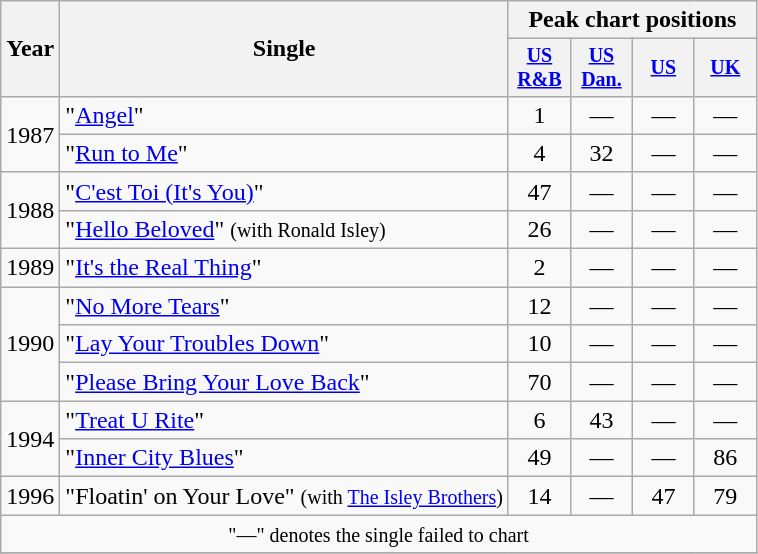<table class="wikitable" style="text-align:center;">
<tr>
<th rowspan="2">Year</th>
<th rowspan="2">Single</th>
<th colspan="4">Peak chart positions</th>
</tr>
<tr style="font-size:smaller;">
<th width="35"><a href='#'>US<br>R&B</a><br></th>
<th width="35"><a href='#'>US Dan.</a><br></th>
<th width="35"><a href='#'>US</a><br></th>
<th width="35"><a href='#'>UK</a><br></th>
</tr>
<tr>
<td rowspan="2">1987</td>
<td align="left">"<a href='#'>Angel</a>"</td>
<td>1</td>
<td>—</td>
<td>—</td>
<td>—</td>
</tr>
<tr>
<td align="left">"<a href='#'>Run to Me</a>"</td>
<td>4</td>
<td>32</td>
<td>—</td>
<td>—</td>
</tr>
<tr>
<td rowspan="2">1988</td>
<td align="left">"<a href='#'>C'est Toi (It's You)</a>"</td>
<td>47</td>
<td>—</td>
<td>—</td>
<td>—</td>
</tr>
<tr>
<td align="left">"<a href='#'>Hello Beloved</a>" <small> (with Ronald Isley)</small></td>
<td>26</td>
<td>—</td>
<td>—</td>
<td>—</td>
</tr>
<tr>
<td rowspan="1">1989</td>
<td align="left">"<a href='#'>It's the Real Thing</a>"</td>
<td>2</td>
<td>—</td>
<td>—</td>
<td>—</td>
</tr>
<tr>
<td rowspan="3">1990</td>
<td align="left">"<a href='#'>No More Tears</a>"</td>
<td>12</td>
<td>—</td>
<td>—</td>
<td>—</td>
</tr>
<tr>
<td align="left">"<a href='#'>Lay Your Troubles Down</a>"</td>
<td>10</td>
<td>—</td>
<td>—</td>
<td>—</td>
</tr>
<tr>
<td align="left">"<a href='#'>Please Bring Your Love Back</a>"</td>
<td>70</td>
<td>—</td>
<td>—</td>
<td>—</td>
</tr>
<tr>
<td rowspan="2">1994</td>
<td align="left">"<a href='#'>Treat U Rite</a>"</td>
<td>6</td>
<td>43</td>
<td>—</td>
<td>—</td>
</tr>
<tr>
<td align="left">"<a href='#'>Inner City Blues</a>"</td>
<td>49</td>
<td>—</td>
<td>—</td>
<td>86</td>
</tr>
<tr>
<td rowspan="1">1996</td>
<td align="left">"Floatin' on Your Love" <small>(with <a href='#'>The Isley Brothers</a>)</small></td>
<td>14</td>
<td>—</td>
<td>47</td>
<td>79</td>
</tr>
<tr>
<td align="center" colspan="6"><small>"—" denotes the single failed to chart</small></td>
</tr>
<tr>
</tr>
</table>
